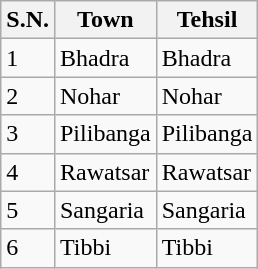<table class="wikitable">
<tr>
<th>S.N.</th>
<th>Town</th>
<th>Tehsil</th>
</tr>
<tr>
<td>1</td>
<td>Bhadra</td>
<td>Bhadra</td>
</tr>
<tr>
<td>2</td>
<td>Nohar</td>
<td>Nohar</td>
</tr>
<tr>
<td>3</td>
<td>Pilibanga</td>
<td>Pilibanga</td>
</tr>
<tr>
<td>4</td>
<td>Rawatsar</td>
<td>Rawatsar</td>
</tr>
<tr>
<td>5</td>
<td>Sangaria</td>
<td>Sangaria</td>
</tr>
<tr>
<td>6</td>
<td>Tibbi</td>
<td>Tibbi</td>
</tr>
</table>
